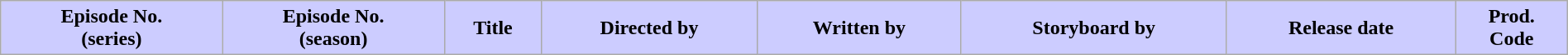<table class="wikitable plainrowheaders" style="width:100%;">
<tr>
<th ! style="background:#ccf;">Episode No.<br>(series)</th>
<th ! style="background:#ccf;">Episode No.<br>(season)</th>
<th ! style="background:#ccf;">Title</th>
<th ! style="background:#ccf;">Directed by</th>
<th ! style="background:#ccf;">Written by</th>
<th ! style="background:#ccf;">Storyboard by</th>
<th ! style="background:#ccf;">Release date</th>
<th ! style="background:#ccf;">Prod.<br>Code<br>











</th>
</tr>
</table>
